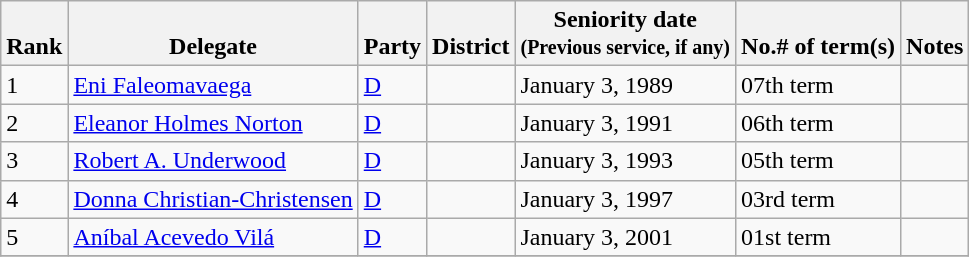<table class="wikitable sortable">
<tr valign=bottom>
<th>Rank</th>
<th>Delegate</th>
<th>Party</th>
<th>District</th>
<th>Seniority date<br><small>(Previous service, if any)</small><br></th>
<th>No.# of term(s)</th>
<th>Notes</th>
</tr>
<tr>
<td>1</td>
<td><a href='#'>Eni Faleomavaega</a></td>
<td><a href='#'>D</a></td>
<td></td>
<td>January 3, 1989</td>
<td>07th term</td>
<td></td>
</tr>
<tr>
<td>2</td>
<td><a href='#'>Eleanor Holmes Norton</a></td>
<td><a href='#'>D</a></td>
<td></td>
<td>January 3, 1991</td>
<td>06th term</td>
<td></td>
</tr>
<tr>
<td>3</td>
<td><a href='#'>Robert A. Underwood</a></td>
<td><a href='#'>D</a></td>
<td></td>
<td>January 3, 1993</td>
<td>05th term</td>
<td></td>
</tr>
<tr>
<td>4</td>
<td><a href='#'>Donna Christian-Christensen</a></td>
<td><a href='#'>D</a></td>
<td></td>
<td>January 3, 1997</td>
<td>03rd term</td>
<td></td>
</tr>
<tr>
<td>5</td>
<td><a href='#'>Aníbal Acevedo Vilá</a></td>
<td><a href='#'>D</a></td>
<td></td>
<td>January 3, 2001</td>
<td>01st term</td>
<td></td>
</tr>
<tr>
</tr>
</table>
